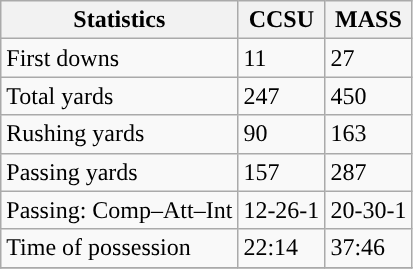<table class="wikitable" style="float: left;">
<tr>
<th>Statistics</th>
<th>CCSU</th>
<th>MASS</th>
</tr>
<tr>
<td>First downs</td>
<td>11</td>
<td>27</td>
</tr>
<tr>
<td>Total yards</td>
<td>247</td>
<td>450</td>
</tr>
<tr>
<td>Rushing yards</td>
<td>90</td>
<td>163</td>
</tr>
<tr>
<td>Passing yards</td>
<td>157</td>
<td>287</td>
</tr>
<tr>
<td>Passing: Comp–Att–Int</td>
<td>12-26-1</td>
<td>20-30-1</td>
</tr>
<tr>
<td>Time of possession</td>
<td>22:14</td>
<td>37:46</td>
</tr>
<tr>
</tr>
</table>
